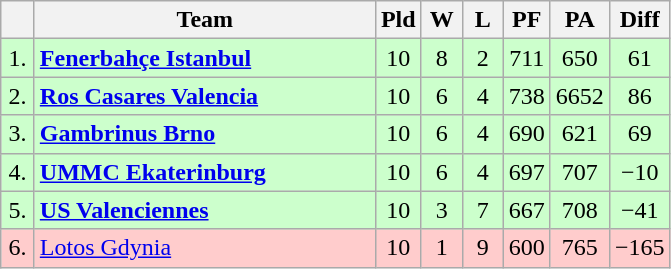<table class=wikitable style="text-align:center">
<tr>
<th width=15></th>
<th width=220>Team</th>
<th width=20>Pld</th>
<th width=20>W</th>
<th width=20>L</th>
<th width=20>PF</th>
<th width=20>PA</th>
<th width=30>Diff</th>
</tr>
<tr bgcolor=#ccffcc>
<td>1.</td>
<td align=left> <strong><a href='#'>Fenerbahçe Istanbul</a></strong></td>
<td>10</td>
<td>8</td>
<td>2</td>
<td>711</td>
<td>650</td>
<td>61</td>
</tr>
<tr bgcolor=#ccffcc>
<td>2.</td>
<td align=left> <strong><a href='#'>Ros Casares Valencia</a></strong></td>
<td>10</td>
<td>6</td>
<td>4</td>
<td>738</td>
<td>6652</td>
<td>86</td>
</tr>
<tr bgcolor=#ccffcc>
<td>3.</td>
<td align=left> <strong><a href='#'>Gambrinus Brno</a></strong></td>
<td>10</td>
<td>6</td>
<td>4</td>
<td>690</td>
<td>621</td>
<td>69</td>
</tr>
<tr bgcolor=#ccffcc>
<td>4.</td>
<td align=left> <strong><a href='#'>UMMC Ekaterinburg</a></strong></td>
<td>10</td>
<td>6</td>
<td>4</td>
<td>697</td>
<td>707</td>
<td>−10</td>
</tr>
<tr bgcolor=#ccffcc>
<td>5.</td>
<td align=left> <strong><a href='#'>US Valenciennes</a></strong></td>
<td>10</td>
<td>3</td>
<td>7</td>
<td>667</td>
<td>708</td>
<td>−41</td>
</tr>
<tr bgcolor=#ffcccc>
<td>6.</td>
<td align=left> <a href='#'>Lotos Gdynia</a></td>
<td>10</td>
<td>1</td>
<td>9</td>
<td>600</td>
<td>765</td>
<td>−165</td>
</tr>
</table>
